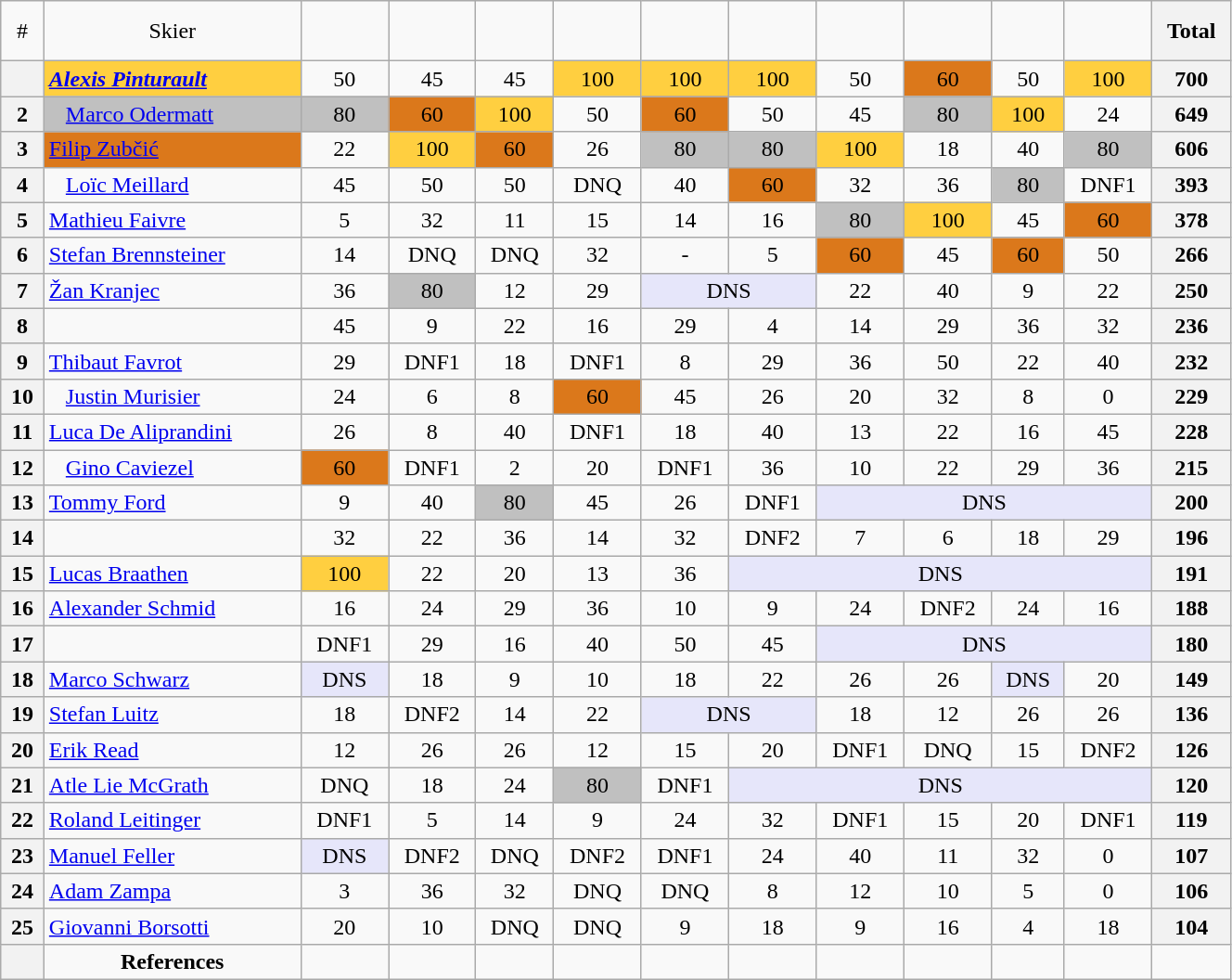<table class="wikitable" width=70% style="font-size:100%; text-align:center;">
<tr>
<td>#</td>
<td>Skier</td>
<td><br> </td>
<td><br> </td>
<td><br> </td>
<td><br> </td>
<td><br>   </td>
<td><br>   </td>
<td><br> </td>
<td><br> </td>
<td><br> </td>
<td><br>   </td>
<th>Total</th>
</tr>
<tr>
<th></th>
<td align=left bgcolor=ffcf40> <strong><em><a href='#'>Alexis Pinturault</a></em></strong></td>
<td>50</td>
<td>45</td>
<td>45</td>
<td bgcolor=ffcf40>100</td>
<td bgcolor=ffcf40>100</td>
<td bgcolor=ffcf40>100</td>
<td>50</td>
<td bgcolor=db781b>60</td>
<td>50</td>
<td bgcolor=ffcf40>100</td>
<th>700</th>
</tr>
<tr>
<th>2</th>
<td align=left bgcolor=c0c0c0>   <a href='#'>Marco Odermatt</a></td>
<td bgcolor=c0c0c0>80</td>
<td bgcolor=db781b>60</td>
<td bgcolor=ffcf40>100</td>
<td>50</td>
<td bgcolor=db781b>60</td>
<td>50</td>
<td>45</td>
<td bgcolor=c0c0c0>80</td>
<td bgcolor=ffcf40>100</td>
<td>24</td>
<th>649</th>
</tr>
<tr>
<th>3</th>
<td align=left bgcolor=db781b> <a href='#'>Filip Zubčić</a></td>
<td>22</td>
<td bgcolor=ffcf40>100</td>
<td bgcolor=db781b>60</td>
<td>26</td>
<td bgcolor=c0c0c0>80</td>
<td bgcolor=c0c0c0>80</td>
<td bgcolor=ffcf40>100</td>
<td>18</td>
<td>40</td>
<td bgcolor=c0c0c0>80</td>
<th>606</th>
</tr>
<tr>
<th>4</th>
<td align=left>   <a href='#'>Loïc Meillard</a></td>
<td>45</td>
<td>50</td>
<td>50</td>
<td>DNQ</td>
<td>40</td>
<td bgcolor=db781b>60</td>
<td>32</td>
<td>36</td>
<td bgcolor=c0c0c0>80</td>
<td>DNF1</td>
<th>393</th>
</tr>
<tr>
<th>5</th>
<td align=left> <a href='#'>Mathieu Faivre</a></td>
<td>5</td>
<td>32</td>
<td>11</td>
<td>15</td>
<td>14</td>
<td>16</td>
<td bgcolor=c0c0c0>80</td>
<td bgcolor=ffcf40>100</td>
<td>45</td>
<td bgcolor=db781b>60</td>
<th>378</th>
</tr>
<tr>
<th>6</th>
<td align=left> <a href='#'>Stefan Brennsteiner</a></td>
<td>14</td>
<td>DNQ</td>
<td>DNQ</td>
<td>32</td>
<td>-</td>
<td>5</td>
<td bgcolor=db781b>60</td>
<td>45</td>
<td bgcolor=db781b>60</td>
<td>50</td>
<th>266</th>
</tr>
<tr>
<th>7</th>
<td align=left> <a href='#'>Žan Kranjec</a></td>
<td>36</td>
<td bgcolor=c0c0c0>80</td>
<td>12</td>
<td>29</td>
<td bgcolor=lavender colspan=2>DNS</td>
<td>22</td>
<td>40</td>
<td>9</td>
<td>22</td>
<th>250</th>
</tr>
<tr>
<th>8</th>
<td align=left></td>
<td>45</td>
<td>9</td>
<td>22</td>
<td>16</td>
<td>29</td>
<td>4</td>
<td>14</td>
<td>29</td>
<td>36</td>
<td>32</td>
<th>236</th>
</tr>
<tr>
<th>9</th>
<td align=left> <a href='#'>Thibaut Favrot</a></td>
<td>29</td>
<td>DNF1</td>
<td>18</td>
<td>DNF1</td>
<td>8</td>
<td>29</td>
<td>36</td>
<td>50</td>
<td>22</td>
<td>40</td>
<th>232</th>
</tr>
<tr>
<th>10</th>
<td align=left>   <a href='#'>Justin Murisier</a></td>
<td>24</td>
<td>6</td>
<td>8</td>
<td bgcolor=db781b>60</td>
<td>45</td>
<td>26</td>
<td>20</td>
<td>32</td>
<td>8</td>
<td>0</td>
<th>229</th>
</tr>
<tr>
<th>11</th>
<td align=left> <a href='#'>Luca De Aliprandini</a></td>
<td>26</td>
<td>8</td>
<td>40</td>
<td>DNF1</td>
<td>18</td>
<td>40</td>
<td>13</td>
<td>22</td>
<td>16</td>
<td>45</td>
<th>228</th>
</tr>
<tr>
<th>12</th>
<td align=left>   <a href='#'>Gino Caviezel</a></td>
<td bgcolor=db781b>60</td>
<td>DNF1</td>
<td>2</td>
<td>20</td>
<td>DNF1</td>
<td>36</td>
<td>10</td>
<td>22</td>
<td>29</td>
<td>36</td>
<th>215</th>
</tr>
<tr>
<th>13</th>
<td align=left> <a href='#'>Tommy Ford</a></td>
<td>9</td>
<td>40</td>
<td bgcolor=c0c0c0>80</td>
<td>45</td>
<td>26</td>
<td>DNF1</td>
<td bgcolor=lavender colspan=4>DNS</td>
<th>200</th>
</tr>
<tr>
<th>14</th>
<td align=left></td>
<td>32</td>
<td>22</td>
<td>36</td>
<td>14</td>
<td>32</td>
<td>DNF2</td>
<td>7</td>
<td>6</td>
<td>18</td>
<td>29</td>
<th>196</th>
</tr>
<tr>
<th>15</th>
<td align=left> <a href='#'>Lucas Braathen</a></td>
<td bgcolor=ffcf40>100</td>
<td>22</td>
<td>20</td>
<td>13</td>
<td>36</td>
<td bgcolor=lavender colspan=5>DNS</td>
<th>191</th>
</tr>
<tr>
<th>16</th>
<td align=left> <a href='#'>Alexander Schmid</a></td>
<td>16</td>
<td>24</td>
<td>29</td>
<td>36</td>
<td>10</td>
<td>9</td>
<td>24</td>
<td>DNF2</td>
<td>24</td>
<td>16</td>
<th>188</th>
</tr>
<tr>
<th>17</th>
<td align=left></td>
<td>DNF1</td>
<td>29</td>
<td>16</td>
<td>40</td>
<td>50</td>
<td>45</td>
<td bgcolor=lavender colspan=4>DNS</td>
<th>180</th>
</tr>
<tr>
<th>18</th>
<td align=left> <a href='#'>Marco Schwarz</a></td>
<td bgcolor=lavender>DNS</td>
<td>18</td>
<td>9</td>
<td>10</td>
<td>18</td>
<td>22</td>
<td>26</td>
<td>26</td>
<td bgcolor=lavender>DNS</td>
<td>20</td>
<th>149</th>
</tr>
<tr>
<th>19</th>
<td align=left> <a href='#'>Stefan Luitz</a></td>
<td>18</td>
<td>DNF2</td>
<td>14</td>
<td>22</td>
<td bgcolor=lavender colspan=2>DNS</td>
<td>18</td>
<td>12</td>
<td>26</td>
<td>26</td>
<th>136</th>
</tr>
<tr>
<th>20</th>
<td align=left> <a href='#'>Erik Read</a></td>
<td>12</td>
<td>26</td>
<td>26</td>
<td>12</td>
<td>15</td>
<td>20</td>
<td>DNF1</td>
<td>DNQ</td>
<td>15</td>
<td>DNF2</td>
<th>126</th>
</tr>
<tr>
<th>21</th>
<td align=left> <a href='#'>Atle Lie McGrath</a></td>
<td>DNQ</td>
<td>18</td>
<td>24</td>
<td bgcolor=c0c0c0>80</td>
<td>DNF1</td>
<td bgcolor=lavender colspan=5>DNS</td>
<th>120</th>
</tr>
<tr>
<th>22</th>
<td align=left> <a href='#'>Roland Leitinger</a></td>
<td>DNF1</td>
<td>5</td>
<td>14</td>
<td>9</td>
<td>24</td>
<td>32</td>
<td>DNF1</td>
<td>15</td>
<td>20</td>
<td>DNF1</td>
<th>119</th>
</tr>
<tr>
<th>23</th>
<td align=left> <a href='#'>Manuel Feller</a></td>
<td bgcolor=lavender>DNS</td>
<td>DNF2</td>
<td>DNQ</td>
<td>DNF2</td>
<td>DNF1</td>
<td>24</td>
<td>40</td>
<td>11</td>
<td>32</td>
<td>0</td>
<th>107</th>
</tr>
<tr>
<th>24</th>
<td align=left> <a href='#'>Adam Zampa</a></td>
<td>3</td>
<td>36</td>
<td>32</td>
<td>DNQ</td>
<td>DNQ</td>
<td>8</td>
<td>12</td>
<td>10</td>
<td>5</td>
<td>0</td>
<th>106</th>
</tr>
<tr>
<th>25</th>
<td align=left> <a href='#'>Giovanni Borsotti</a></td>
<td>20</td>
<td>10</td>
<td>DNQ</td>
<td>DNQ</td>
<td>9</td>
<td>18</td>
<td>9</td>
<td>16</td>
<td>4</td>
<td>18</td>
<th>104</th>
</tr>
<tr>
<th></th>
<td align=center><strong>References</strong></td>
<td></td>
<td></td>
<td></td>
<td></td>
<td></td>
<td></td>
<td></td>
<td></td>
<td></td>
<td></td>
</tr>
</table>
